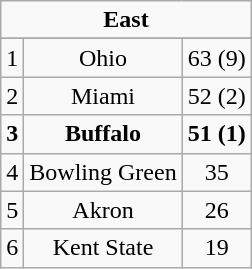<table class="wikitable" style="display: inline-table;">
<tr align="center">
<td align="center" Colspan="3"><strong>East</strong></td>
</tr>
<tr align="center">
</tr>
<tr align="center">
<td>1</td>
<td>Ohio</td>
<td>63 (9)</td>
</tr>
<tr align="center">
<td>2</td>
<td>Miami</td>
<td>52 (2)</td>
</tr>
<tr align="center">
<td><strong>3</strong></td>
<td><strong>Buffalo</strong></td>
<td><strong>51 (1)</strong></td>
</tr>
<tr align="center">
<td>4</td>
<td>Bowling Green</td>
<td>35</td>
</tr>
<tr align="center">
<td>5</td>
<td>Akron</td>
<td>26</td>
</tr>
<tr align="center">
<td>6</td>
<td>Kent State</td>
<td>19</td>
</tr>
</table>
